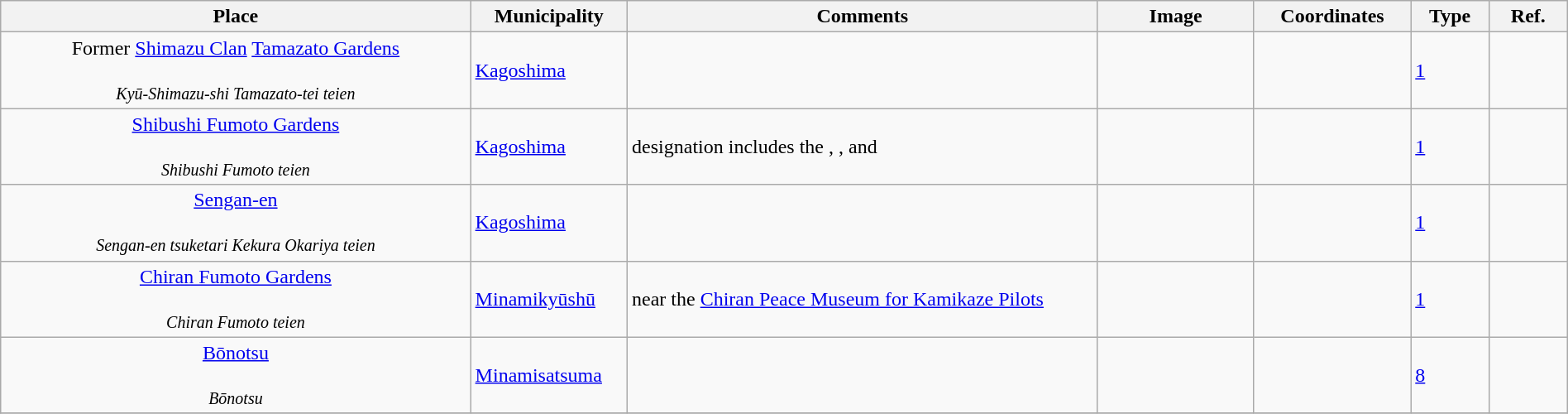<table class="wikitable sortable"  style="width:100%;">
<tr>
<th width="30%" align="left">Place</th>
<th width="10%" align="left">Municipality</th>
<th width="30%" align="left" class="unsortable">Comments</th>
<th width="10%" align="left"  class="unsortable">Image</th>
<th width="10%" align="left" class="unsortable">Coordinates</th>
<th width="5%" align="left">Type</th>
<th width="5%" align="left"  class="unsortable">Ref.</th>
</tr>
<tr>
<td align="center">Former <a href='#'>Shimazu Clan</a> <a href='#'>Tamazato Gardens</a><br><br><small><em>Kyū-Shimazu-shi Tamazato-tei teien</em></small></td>
<td><a href='#'>Kagoshima</a></td>
<td></td>
<td></td>
<td></td>
<td><a href='#'>1</a></td>
<td></td>
</tr>
<tr>
<td align="center"><a href='#'>Shibushi Fumoto Gardens</a><br><br><small><em>Shibushi Fumoto teien</em></small></td>
<td><a href='#'>Kagoshima</a></td>
<td>designation includes the , , and </td>
<td></td>
<td></td>
<td><a href='#'>1</a></td>
<td></td>
</tr>
<tr>
<td align="center"><a href='#'>Sengan-en</a><br><br><small><em>Sengan-en tsuketari Kekura Okariya teien</em></small></td>
<td><a href='#'>Kagoshima</a></td>
<td></td>
<td></td>
<td></td>
<td><a href='#'>1</a></td>
<td></td>
</tr>
<tr>
<td align="center"><a href='#'>Chiran Fumoto Gardens</a><br><br><small><em>Chiran Fumoto teien</em></small></td>
<td><a href='#'>Minamikyūshū</a></td>
<td>near the <a href='#'>Chiran Peace Museum for Kamikaze Pilots</a></td>
<td></td>
<td></td>
<td><a href='#'>1</a></td>
<td></td>
</tr>
<tr>
<td align="center"><a href='#'>Bōnotsu</a><br><br><small><em>Bōnotsu</em></small></td>
<td><a href='#'>Minamisatsuma</a></td>
<td></td>
<td></td>
<td></td>
<td><a href='#'>8</a></td>
<td></td>
</tr>
<tr>
</tr>
</table>
